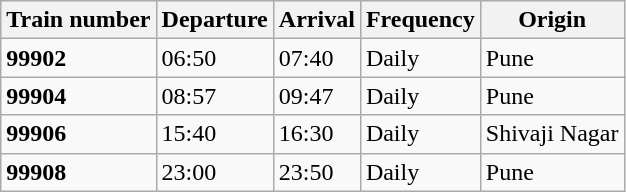<table class="wikitable">
<tr>
<th>Train number</th>
<th>Departure</th>
<th>Arrival</th>
<th>Frequency</th>
<th>Origin</th>
</tr>
<tr>
<td><strong>99902</strong></td>
<td>06:50</td>
<td>07:40</td>
<td>Daily</td>
<td>Pune</td>
</tr>
<tr>
<td><strong>99904</strong></td>
<td>08:57</td>
<td>09:47</td>
<td>Daily</td>
<td>Pune</td>
</tr>
<tr>
<td><strong>99906</strong></td>
<td>15:40</td>
<td>16:30</td>
<td>Daily</td>
<td>Shivaji Nagar</td>
</tr>
<tr>
<td><strong>99908</strong></td>
<td>23:00</td>
<td>23:50</td>
<td>Daily</td>
<td>Pune</td>
</tr>
</table>
